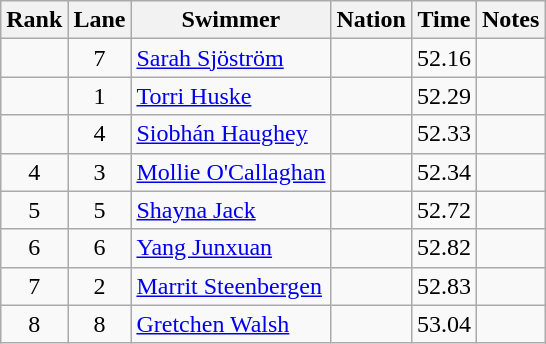<table class="wikitable sortable mw-collapsible" style="text-align:center">
<tr>
<th scope="col">Rank</th>
<th scope="col">Lane</th>
<th scope="col">Swimmer</th>
<th scope="col">Nation</th>
<th scope="col">Time</th>
<th scope="col">Notes</th>
</tr>
<tr>
<td></td>
<td>7</td>
<td align="left"><a href='#'>Sarah Sjöström</a></td>
<td align="left"></td>
<td>52.16</td>
<td></td>
</tr>
<tr>
<td></td>
<td>1</td>
<td align="left"><a href='#'>Torri Huske</a></td>
<td align="left"></td>
<td>52.29</td>
<td></td>
</tr>
<tr>
<td></td>
<td>4</td>
<td align="left"><a href='#'>Siobhán Haughey</a></td>
<td align="left"></td>
<td>52.33</td>
<td></td>
</tr>
<tr>
<td>4</td>
<td>3</td>
<td align="left"><a href='#'>Mollie O'Callaghan</a></td>
<td align="left"></td>
<td>52.34</td>
<td></td>
</tr>
<tr>
<td>5</td>
<td>5</td>
<td align="left"><a href='#'>Shayna Jack</a></td>
<td align="left"></td>
<td>52.72</td>
<td></td>
</tr>
<tr>
<td>6</td>
<td>6</td>
<td align="left"><a href='#'>Yang Junxuan</a></td>
<td align="left"></td>
<td>52.82</td>
<td></td>
</tr>
<tr>
<td>7</td>
<td>2</td>
<td align="left"><a href='#'>Marrit Steenbergen</a></td>
<td align="left"></td>
<td>52.83</td>
<td></td>
</tr>
<tr>
<td>8</td>
<td>8</td>
<td align="left"><a href='#'>Gretchen Walsh</a></td>
<td align="left"></td>
<td>53.04</td>
<td></td>
</tr>
</table>
